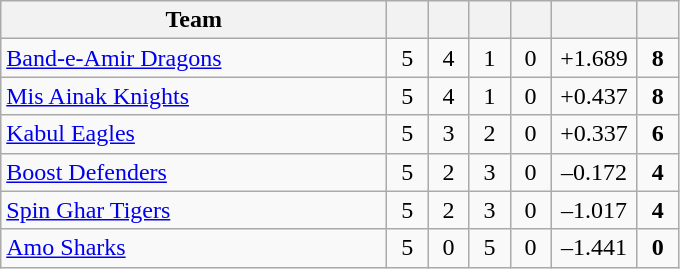<table class="wikitable" style="text-align:center">
<tr>
<th style="width:250px">Team</th>
<th width="20"></th>
<th width="20"></th>
<th width="20"></th>
<th width="20"></th>
<th width="50"></th>
<th width="20"></th>
</tr>
<tr>
<td style="text-align:left;"><a href='#'>Band-e-Amir Dragons</a></td>
<td>5</td>
<td>4</td>
<td>1</td>
<td>0</td>
<td>+1.689</td>
<td><strong>8</strong></td>
</tr>
<tr>
<td style="text-align:left;"><a href='#'>Mis Ainak Knights</a></td>
<td>5</td>
<td>4</td>
<td>1</td>
<td>0</td>
<td>+0.437</td>
<td><strong>8</strong></td>
</tr>
<tr>
<td style="text-align:left;"><a href='#'>Kabul Eagles</a></td>
<td>5</td>
<td>3</td>
<td>2</td>
<td>0</td>
<td>+0.337</td>
<td><strong>6</strong></td>
</tr>
<tr>
<td style="text-align:left;"><a href='#'>Boost Defenders</a></td>
<td>5</td>
<td>2</td>
<td>3</td>
<td>0</td>
<td>–0.172</td>
<td><strong>4</strong></td>
</tr>
<tr>
<td style="text-align:left;"><a href='#'>Spin Ghar Tigers</a></td>
<td>5</td>
<td>2</td>
<td>3</td>
<td>0</td>
<td>–1.017</td>
<td><strong>4</strong></td>
</tr>
<tr>
<td style="text-align:left;"><a href='#'>Amo Sharks</a></td>
<td>5</td>
<td>0</td>
<td>5</td>
<td>0</td>
<td>–1.441</td>
<td><strong>0</strong></td>
</tr>
</table>
